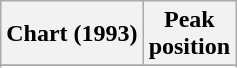<table class="wikitable sortable plainrowheaders">
<tr>
<th>Chart (1993)</th>
<th>Peak<br>position</th>
</tr>
<tr>
</tr>
<tr>
</tr>
<tr>
</tr>
</table>
